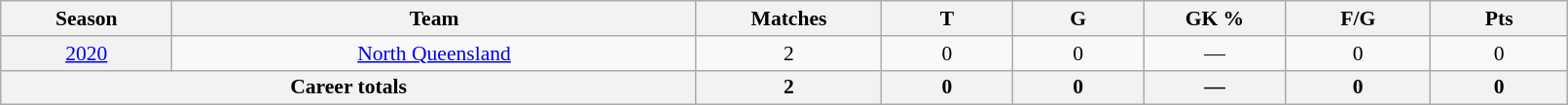<table class="wikitable sortable"  style="font-size:90%; text-align:center; width:85%;">
<tr>
<th width=2%>Season</th>
<th width=8%>Team</th>
<th width=2%>Matches</th>
<th width=2%>T</th>
<th width=2%>G</th>
<th width=2%>GK %</th>
<th width=2%>F/G</th>
<th width=2%>Pts</th>
</tr>
<tr>
<th scope="row" style="text-align:center; font-weight:normal"><a href='#'>2020</a></th>
<td style="text-align:center;"> <a href='#'>North Queensland</a></td>
<td>2</td>
<td>0</td>
<td>0</td>
<td>—</td>
<td>0</td>
<td>0</td>
</tr>
<tr class="sortbottom">
<th colspan=2>Career totals</th>
<th>2</th>
<th>0</th>
<th>0</th>
<th>—</th>
<th>0</th>
<th>0</th>
</tr>
</table>
